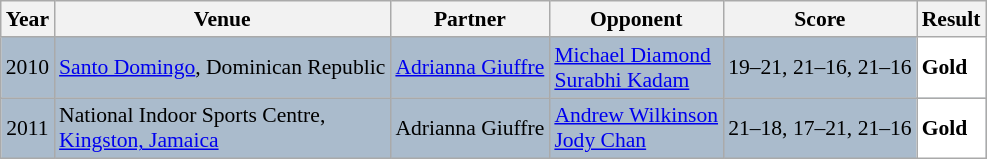<table class="sortable wikitable" style="font-size: 90%;">
<tr>
<th>Year</th>
<th>Venue</th>
<th>Partner</th>
<th>Opponent</th>
<th>Score</th>
<th>Result</th>
</tr>
<tr style="background:#AABBCC">
<td align="center">2010</td>
<td align="left"><a href='#'>Santo Domingo</a>, Dominican Republic</td>
<td align="left"> <a href='#'>Adrianna Giuffre</a></td>
<td align="left"> <a href='#'>Michael Diamond</a><br> <a href='#'>Surabhi Kadam</a></td>
<td align="left">19–21, 21–16, 21–16</td>
<td style="text-align:left; background:white"> <strong>Gold</strong></td>
</tr>
<tr style="background:#AABBCC">
<td align="center">2011</td>
<td align="left">National Indoor Sports Centre,<br><a href='#'>Kingston, Jamaica</a></td>
<td align="left"> Adrianna Giuffre</td>
<td align="left"> <a href='#'>Andrew Wilkinson</a><br> <a href='#'>Jody Chan</a></td>
<td align="left">21–18, 17–21, 21–16</td>
<td style="text-align:left; background:white"> <strong>Gold</strong></td>
</tr>
</table>
